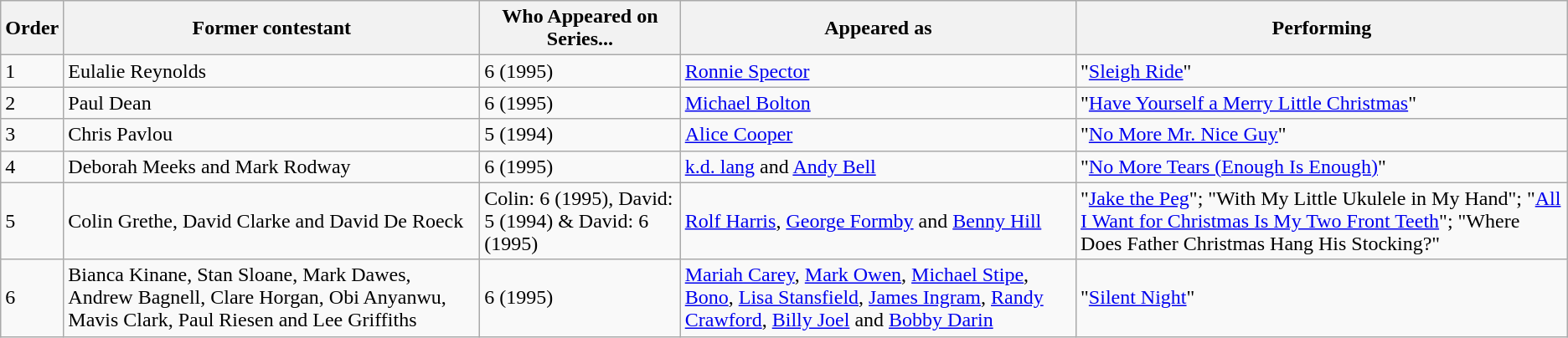<table class="wikitable">
<tr>
<th>Order</th>
<th>Former contestant</th>
<th>Who Appeared on Series...</th>
<th>Appeared as</th>
<th>Performing</th>
</tr>
<tr>
<td>1</td>
<td>Eulalie Reynolds</td>
<td>6 (1995)</td>
<td><a href='#'>Ronnie Spector</a></td>
<td>"<a href='#'>Sleigh Ride</a>"</td>
</tr>
<tr>
<td>2</td>
<td>Paul Dean</td>
<td>6 (1995)</td>
<td><a href='#'>Michael Bolton</a></td>
<td>"<a href='#'>Have Yourself a Merry Little Christmas</a>"</td>
</tr>
<tr>
<td>3</td>
<td>Chris Pavlou</td>
<td>5 (1994)</td>
<td><a href='#'>Alice Cooper</a></td>
<td>"<a href='#'>No More Mr. Nice Guy</a>"</td>
</tr>
<tr>
<td>4</td>
<td>Deborah Meeks and Mark Rodway</td>
<td>6 (1995)</td>
<td><a href='#'>k.d. lang</a> and <a href='#'>Andy Bell</a></td>
<td>"<a href='#'>No More Tears (Enough Is Enough)</a>"</td>
</tr>
<tr>
<td>5</td>
<td>Colin Grethe, David Clarke and David De Roeck</td>
<td>Colin: 6 (1995), David: 5 (1994) & David: 6 (1995)</td>
<td><a href='#'>Rolf Harris</a>, <a href='#'>George Formby</a> and <a href='#'>Benny Hill</a></td>
<td>"<a href='#'>Jake the Peg</a>"; "With My Little Ukulele in My Hand"; "<a href='#'>All I Want for Christmas Is My Two Front Teeth</a>"; "Where Does Father Christmas Hang His Stocking?"</td>
</tr>
<tr>
<td>6</td>
<td>Bianca Kinane, Stan Sloane, Mark Dawes, Andrew Bagnell, Clare Horgan, Obi Anyanwu, Mavis Clark, Paul Riesen and Lee Griffiths</td>
<td>6 (1995)</td>
<td><a href='#'>Mariah Carey</a>, <a href='#'>Mark Owen</a>, <a href='#'>Michael Stipe</a>, <a href='#'>Bono</a>, <a href='#'>Lisa Stansfield</a>, <a href='#'>James Ingram</a>, <a href='#'>Randy Crawford</a>, <a href='#'>Billy Joel</a> and <a href='#'>Bobby Darin</a></td>
<td>"<a href='#'>Silent Night</a>"</td>
</tr>
</table>
